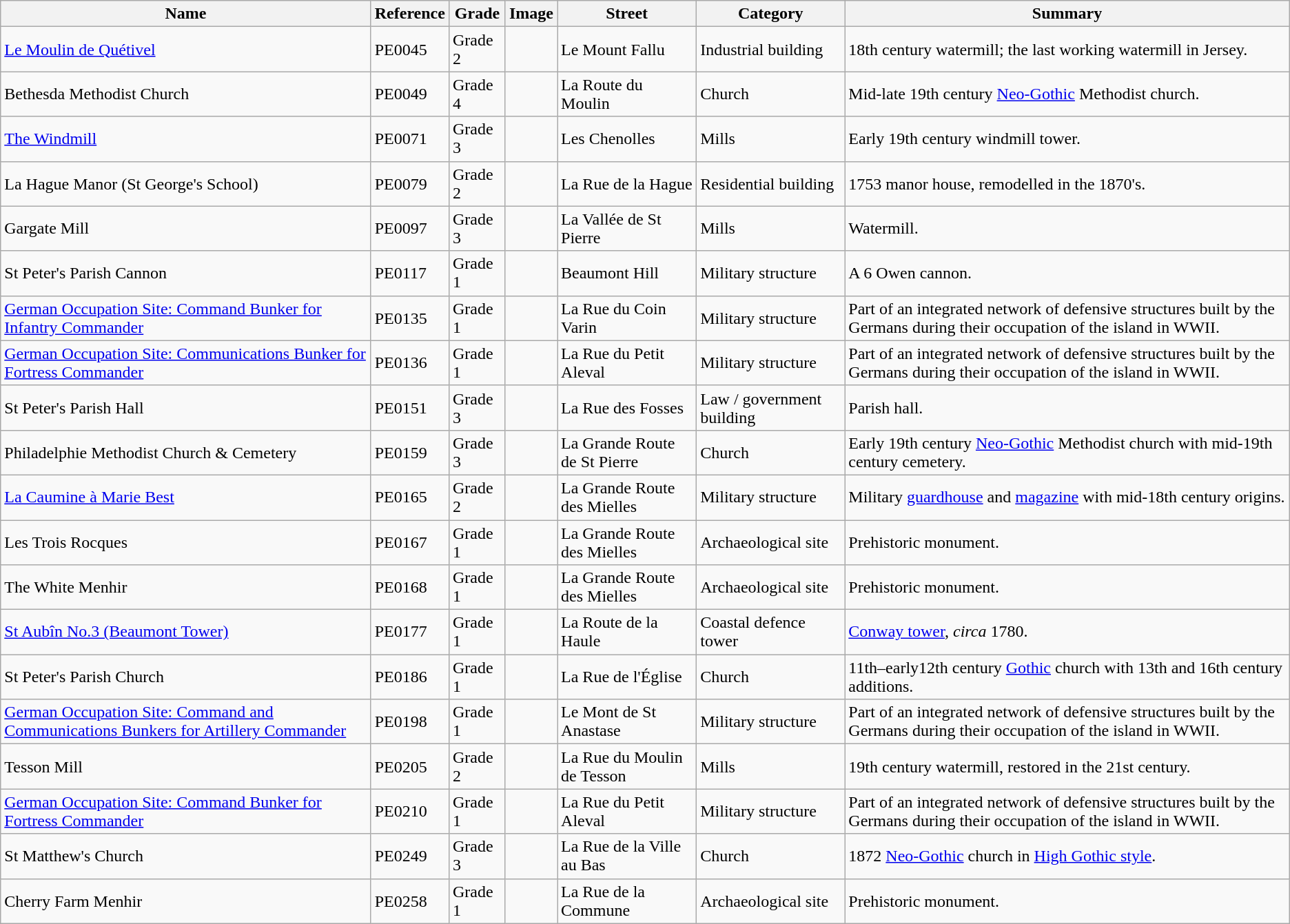<table class="wikitable sortable">
<tr>
<th>Name</th>
<th>Reference</th>
<th>Grade</th>
<th>Image</th>
<th>Street</th>
<th>Category</th>
<th>Summary</th>
</tr>
<tr>
<td><a href='#'>Le Moulin de Quétivel</a></td>
<td>PE0045</td>
<td>Grade 2</td>
<td></td>
<td>Le Mount Fallu</td>
<td>Industrial building</td>
<td>18th century watermill; the last working watermill in Jersey.</td>
</tr>
<tr>
<td>Bethesda Methodist Church</td>
<td>PE0049</td>
<td>Grade 4</td>
<td></td>
<td>La Route du Moulin</td>
<td>Church</td>
<td>Mid-late 19th century <a href='#'>Neo-Gothic</a> Methodist church.</td>
</tr>
<tr>
<td><a href='#'>The Windmill</a></td>
<td>PE0071</td>
<td>Grade 3</td>
<td></td>
<td>Les Chenolles</td>
<td>Mills</td>
<td>Early 19th century windmill tower.</td>
</tr>
<tr>
<td>La Hague Manor (St George's School)</td>
<td>PE0079</td>
<td>Grade 2</td>
<td></td>
<td>La Rue de la Hague</td>
<td>Residential building</td>
<td>1753 manor house, remodelled in the 1870's.</td>
</tr>
<tr>
<td>Gargate Mill</td>
<td>PE0097</td>
<td>Grade 3</td>
<td></td>
<td>La Vallée de St Pierre</td>
<td>Mills</td>
<td>Watermill.</td>
</tr>
<tr>
<td>St Peter's Parish Cannon</td>
<td>PE0117</td>
<td>Grade 1</td>
<td></td>
<td>Beaumont Hill</td>
<td>Military structure</td>
<td>A 6 Owen cannon.</td>
</tr>
<tr>
<td><a href='#'>German Occupation Site: Command Bunker for Infantry Commander</a></td>
<td>PE0135</td>
<td>Grade 1</td>
<td></td>
<td>La Rue du Coin Varin</td>
<td>Military structure</td>
<td>Part of an integrated network of defensive structures built by the Germans during their occupation of the island in WWII.</td>
</tr>
<tr>
<td><a href='#'>German Occupation Site: Communications Bunker for Fortress Commander</a></td>
<td>PE0136</td>
<td>Grade 1</td>
<td></td>
<td>La Rue du Petit Aleval</td>
<td>Military structure</td>
<td>Part of an integrated network of defensive structures built by the Germans during their occupation of the island in WWII.</td>
</tr>
<tr>
<td>St Peter's Parish Hall</td>
<td>PE0151</td>
<td>Grade 3</td>
<td></td>
<td>La Rue des Fosses</td>
<td>Law / government building</td>
<td>Parish hall.</td>
</tr>
<tr>
<td>Philadelphie Methodist Church & Cemetery</td>
<td>PE0159</td>
<td>Grade 3</td>
<td></td>
<td>La Grande Route de St Pierre</td>
<td>Church</td>
<td>Early 19th century <a href='#'>Neo-Gothic</a> Methodist church with mid-19th century cemetery.</td>
</tr>
<tr>
<td><a href='#'>La Caumine à Marie Best</a></td>
<td>PE0165</td>
<td>Grade 2</td>
<td></td>
<td>La Grande Route des Mielles</td>
<td>Military structure</td>
<td>Military <a href='#'>guardhouse</a> and <a href='#'>magazine</a> with mid-18th century origins.</td>
</tr>
<tr>
<td>Les Trois Rocques</td>
<td>PE0167</td>
<td>Grade 1</td>
<td></td>
<td>La Grande Route des Mielles</td>
<td>Archaeological site</td>
<td>Prehistoric monument.</td>
</tr>
<tr>
<td>The White Menhir</td>
<td>PE0168</td>
<td>Grade 1</td>
<td></td>
<td>La Grande Route des Mielles</td>
<td>Archaeological site</td>
<td>Prehistoric monument.</td>
</tr>
<tr>
<td><a href='#'>St Aubîn No.3 (Beaumont Tower)</a></td>
<td>PE0177</td>
<td>Grade 1</td>
<td></td>
<td>La Route de la Haule</td>
<td>Coastal defence tower</td>
<td><a href='#'>Conway tower</a>, <em>circa</em> 1780.</td>
</tr>
<tr>
<td>St Peter's Parish Church</td>
<td>PE0186</td>
<td>Grade 1</td>
<td></td>
<td>La Rue de l'Église</td>
<td>Church</td>
<td>11th–early12th century <a href='#'>Gothic</a> church with 13th and 16th century additions.</td>
</tr>
<tr>
<td><a href='#'>German Occupation Site: Command and Communications Bunkers for Artillery Commander</a></td>
<td>PE0198</td>
<td>Grade 1</td>
<td></td>
<td>Le Mont de St Anastase</td>
<td>Military structure</td>
<td>Part of an integrated network of defensive structures built by the Germans during their occupation of the island in WWII.</td>
</tr>
<tr>
<td>Tesson Mill</td>
<td>PE0205</td>
<td>Grade 2</td>
<td></td>
<td>La Rue du Moulin de Tesson</td>
<td>Mills</td>
<td>19th century watermill, restored in the 21st century.</td>
</tr>
<tr>
<td><a href='#'>German Occupation Site: Command Bunker for Fortress Commander</a></td>
<td>PE0210</td>
<td>Grade 1</td>
<td></td>
<td>La Rue du Petit Aleval</td>
<td>Military structure</td>
<td>Part of an integrated network of defensive structures built by the Germans during their occupation of the island in WWII.</td>
</tr>
<tr>
<td>St Matthew's Church</td>
<td>PE0249</td>
<td>Grade 3</td>
<td></td>
<td>La Rue de la Ville au Bas</td>
<td>Church</td>
<td>1872 <a href='#'>Neo-Gothic</a> church in <a href='#'>High Gothic style</a>.</td>
</tr>
<tr>
<td>Cherry Farm Menhir</td>
<td>PE0258</td>
<td>Grade 1</td>
<td></td>
<td>La Rue de la Commune</td>
<td>Archaeological site</td>
<td>Prehistoric monument.</td>
</tr>
</table>
